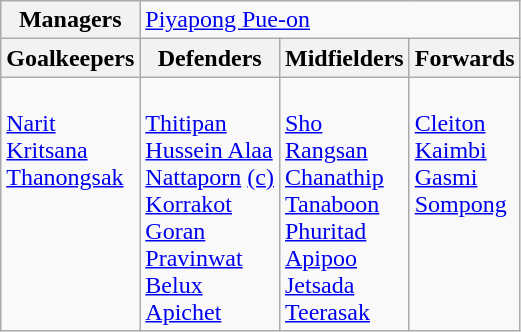<table class="wikitable">
<tr>
<th>Managers</th>
<td colspan=3> <a href='#'>Piyapong Pue-on</a></td>
</tr>
<tr>
<th>Goalkeepers</th>
<th>Defenders</th>
<th>Midfielders</th>
<th>Forwards</th>
</tr>
<tr>
<td align=left valign=top><br> <a href='#'>Narit</a>  <br>
 <a href='#'>Kritsana</a>  <br>
 <a href='#'>Thanongsak</a>  <br></td>
<td align=left valign=top><br> <a href='#'>Thitipan</a>  <br>
 <a href='#'>Hussein Alaa</a>  <br>
 <a href='#'>Nattaporn</a> <a href='#'>(c)</a>  <br>
 <a href='#'>Korrakot</a>  <br>
 <a href='#'>Goran</a>  <br>
 <a href='#'>Pravinwat</a>  <br>
 <a href='#'>Belux</a>  <br>
 <a href='#'>Apichet</a>  <br></td>
<td align=left valign=top><br> <a href='#'>Sho</a>  <br>
 <a href='#'>Rangsan</a>  <br>
 <a href='#'>Chanathip</a>  <br>
 <a href='#'>Tanaboon</a>  <br>
 <a href='#'>Phuritad</a>  <br>
 <a href='#'>Apipoo</a>  <br>
 <a href='#'>Jetsada</a>  <br>
 <a href='#'>Teerasak</a> </td>
<td align=left valign=top><br> <a href='#'>Cleiton</a>  <br>
 <a href='#'>Kaimbi</a>  <br>
 <a href='#'>Gasmi</a> <br>
 <a href='#'>Sompong</a>  <br></td>
</tr>
</table>
